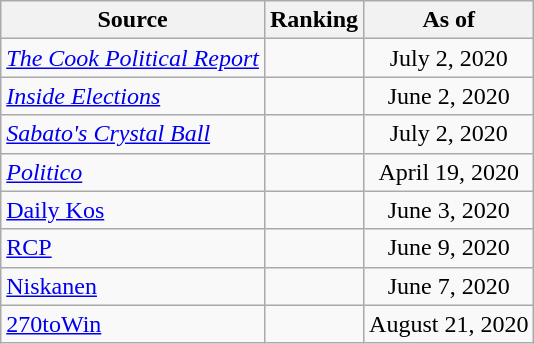<table class="wikitable" style="text-align:center">
<tr>
<th>Source</th>
<th>Ranking</th>
<th>As of</th>
</tr>
<tr>
<td align=left><em><a href='#'>The Cook Political Report</a></em></td>
<td></td>
<td>July 2, 2020</td>
</tr>
<tr>
<td align=left><em><a href='#'>Inside Elections</a></em></td>
<td></td>
<td>June 2, 2020</td>
</tr>
<tr>
<td align=left><em><a href='#'>Sabato's Crystal Ball</a></em></td>
<td></td>
<td>July 2, 2020</td>
</tr>
<tr>
<td align="left"><em><a href='#'>Politico</a></em></td>
<td></td>
<td>April 19, 2020</td>
</tr>
<tr>
<td align="left"><a href='#'>Daily Kos</a></td>
<td></td>
<td>June 3, 2020</td>
</tr>
<tr>
<td align="left"><a href='#'>RCP</a></td>
<td></td>
<td>June 9, 2020</td>
</tr>
<tr>
<td align="left"><a href='#'>Niskanen</a></td>
<td></td>
<td>June 7, 2020</td>
</tr>
<tr>
<td align="left"><a href='#'>270toWin</a></td>
<td></td>
<td>August 21, 2020</td>
</tr>
</table>
